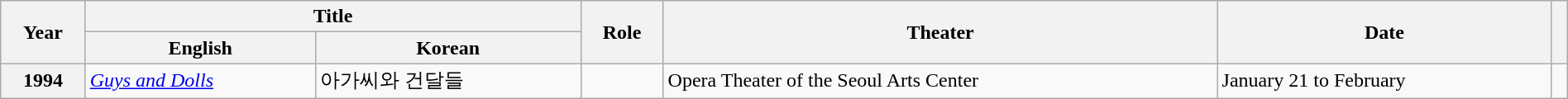<table class="wikitable sortable plainrowheaders" style="clear:none; font-size:100%; padding:0 auto; width:100%; margin:auto">
<tr>
<th rowspan="2" scope="col">Year</th>
<th colspan="2" scope="col">Title</th>
<th rowspan="2" scope="col">Role</th>
<th rowspan="2" scope="col">Theater</th>
<th rowspan="2" scope="col">Date</th>
<th rowspan="2" scope="col" class="unsortable"></th>
</tr>
<tr>
<th>English</th>
<th>Korean</th>
</tr>
<tr>
<th scope="row">1994</th>
<td><em><a href='#'>Guys and Dolls</a></em></td>
<td>아가씨와 건달들</td>
<td></td>
<td>Opera Theater of the Seoul Arts Center</td>
<td>January 21 to February</td>
<td></td>
</tr>
</table>
